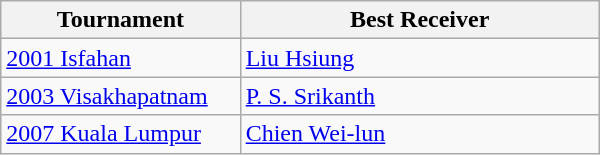<table class=wikitable style="width: 400px;">
<tr>
<th style="width: 40%;">Tournament</th>
<th style="width: 60%;">Best Receiver</th>
</tr>
<tr>
<td><a href='#'>2001 Isfahan</a></td>
<td> <a href='#'>Liu Hsiung</a></td>
</tr>
<tr>
<td><a href='#'>2003 Visakhapatnam</a></td>
<td> <a href='#'>P. S. Srikanth</a></td>
</tr>
<tr>
<td><a href='#'>2007 Kuala Lumpur</a></td>
<td> <a href='#'>Chien Wei-lun</a></td>
</tr>
</table>
